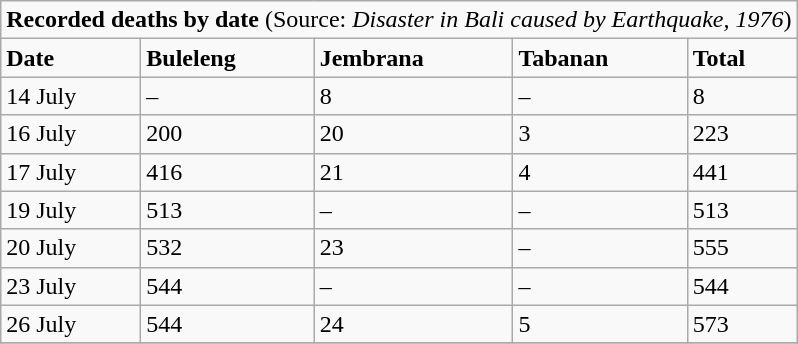<table class="wikitable">
<tr>
<td colspan=5><strong>Recorded deaths by date</strong> (Source: <em>Disaster in Bali caused by Earthquake, 1976</em>)</td>
</tr>
<tr>
<td><strong>Date</strong></td>
<td><strong>Buleleng</strong></td>
<td><strong>Jembrana</strong></td>
<td><strong>Tabanan</strong></td>
<td><strong>Total</strong></td>
</tr>
<tr>
<td>14 July</td>
<td>–</td>
<td>8</td>
<td>–</td>
<td>8</td>
</tr>
<tr>
<td>16 July</td>
<td>200</td>
<td>20</td>
<td>3</td>
<td>223</td>
</tr>
<tr>
<td>17 July</td>
<td>416</td>
<td>21</td>
<td>4</td>
<td>441</td>
</tr>
<tr>
<td>19 July</td>
<td>513</td>
<td>–</td>
<td>–</td>
<td>513</td>
</tr>
<tr>
<td>20 July</td>
<td>532</td>
<td>23</td>
<td>–</td>
<td>555</td>
</tr>
<tr>
<td>23 July</td>
<td>544</td>
<td>–</td>
<td>–</td>
<td>544</td>
</tr>
<tr>
<td>26 July</td>
<td>544</td>
<td>24</td>
<td>5</td>
<td>573</td>
</tr>
<tr>
</tr>
</table>
